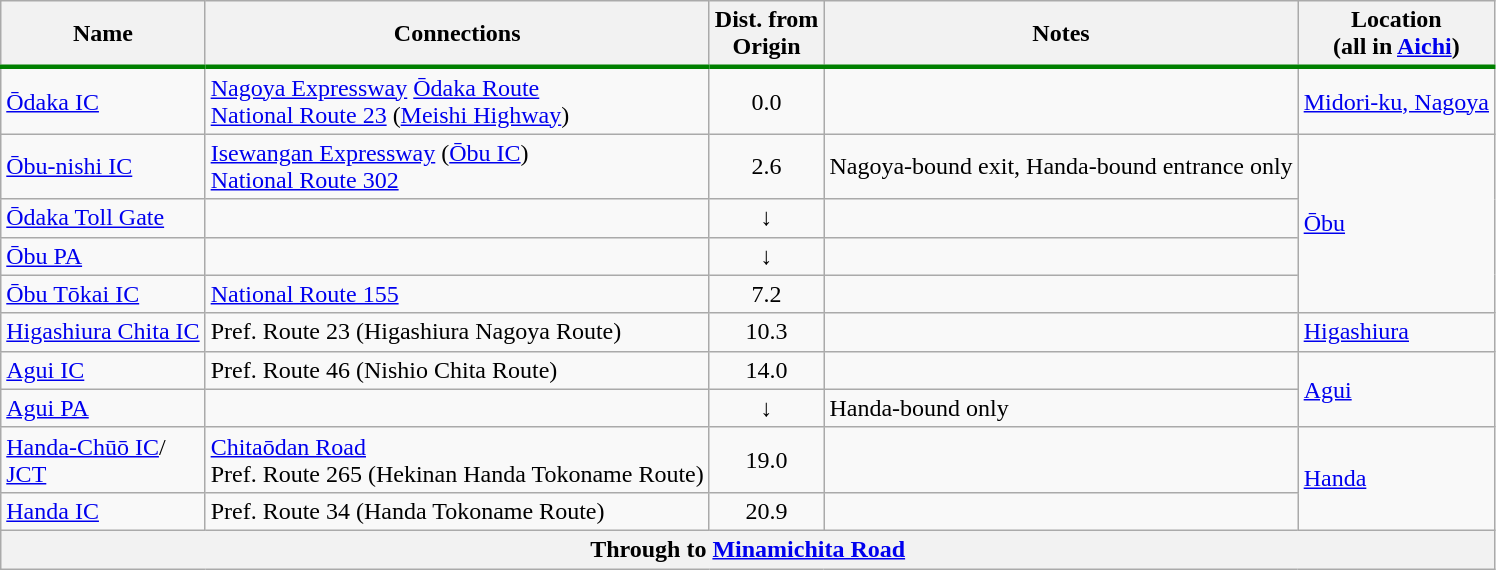<table table class="wikitable">
<tr>
<th style="border-bottom: 3px solid green;">Name</th>
<th style="border-bottom: 3px solid green;">Connections</th>
<th style="border-bottom: 3px solid green;">Dist. from<br>Origin</th>
<th style="border-bottom: 3px solid green;">Notes</th>
<th style="border-bottom: 3px solid green;">Location<br>(all in <a href='#'>Aichi</a>)</th>
</tr>
<tr>
<td><a href='#'>Ōdaka IC</a></td>
<td> <a href='#'>Nagoya Expressway</a> <a href='#'>Ōdaka Route</a><br> <a href='#'>National Route 23</a> (<a href='#'>Meishi Highway</a>)</td>
<td style="text-align: center;">0.0</td>
<td></td>
<td><a href='#'>Midori-ku, Nagoya</a></td>
</tr>
<tr>
<td><a href='#'>Ōbu-nishi IC</a></td>
<td> <a href='#'>Isewangan Expressway</a> (<a href='#'>Ōbu IC</a>)<br> <a href='#'>National Route 302</a></td>
<td style="text-align: center;">2.6</td>
<td>Nagoya-bound exit, Handa-bound entrance only</td>
<td rowspan="4"><a href='#'>Ōbu</a></td>
</tr>
<tr>
<td><a href='#'>Ōdaka Toll Gate</a></td>
<td></td>
<td style="text-align: center;">↓</td>
<td></td>
</tr>
<tr>
<td><a href='#'>Ōbu PA</a></td>
<td></td>
<td style="text-align: center;">↓</td>
<td></td>
</tr>
<tr>
<td><a href='#'>Ōbu Tōkai IC</a></td>
<td> <a href='#'>National Route 155</a></td>
<td style="text-align: center;">7.2</td>
<td></td>
</tr>
<tr>
<td><a href='#'>Higashiura Chita IC</a></td>
<td>Pref. Route 23 (Higashiura Nagoya Route)</td>
<td style="text-align: center;">10.3</td>
<td></td>
<td><a href='#'>Higashiura</a></td>
</tr>
<tr>
<td><a href='#'>Agui IC</a></td>
<td>Pref. Route 46 (Nishio Chita Route)</td>
<td style="text-align: center;">14.0</td>
<td></td>
<td rowspan="2"><a href='#'>Agui</a></td>
</tr>
<tr>
<td><a href='#'>Agui PA</a></td>
<td></td>
<td style="text-align: center;">↓</td>
<td>Handa-bound only</td>
</tr>
<tr>
<td><a href='#'>Handa-Chūō IC</a>/<br><a href='#'>JCT</a></td>
<td> <a href='#'>Chitaōdan Road</a><br>Pref. Route 265 (Hekinan Handa Tokoname Route)</td>
<td style="text-align: center;">19.0</td>
<td></td>
<td rowspan="2"><a href='#'>Handa</a></td>
</tr>
<tr>
<td><a href='#'>Handa IC</a></td>
<td>Pref. Route 34 (Handa Tokoname Route)</td>
<td style="text-align: center;">20.9</td>
<td></td>
</tr>
<tr>
<th colspan="5" style="text-align: center;"><strong>Through to  <a href='#'>Minamichita Road</a></strong></th>
</tr>
</table>
